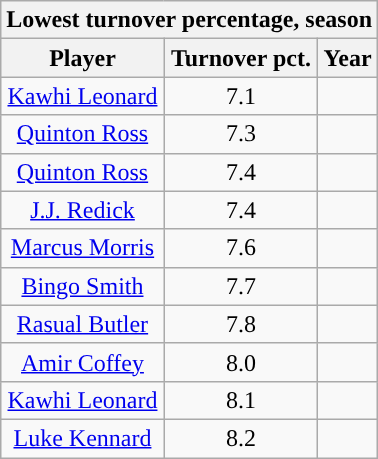<table class="wikitable sortable" style="text-align:center">
<tr>
<th colspan="3">Lowest turnover percentage, season</th>
</tr>
<tr>
<th>Player</th>
<th>Turnover pct.</th>
<th>Year</th>
</tr>
<tr>
<td><a href='#'>Kawhi Leonard</a></td>
<td>7.1</td>
<td></td>
</tr>
<tr>
<td><a href='#'>Quinton Ross</a></td>
<td>7.3</td>
<td></td>
</tr>
<tr>
<td><a href='#'>Quinton Ross</a></td>
<td>7.4</td>
<td></td>
</tr>
<tr>
<td><a href='#'>J.J. Redick</a></td>
<td>7.4</td>
<td></td>
</tr>
<tr>
<td><a href='#'>Marcus Morris</a></td>
<td>7.6</td>
<td></td>
</tr>
<tr>
<td><a href='#'>Bingo Smith</a></td>
<td>7.7</td>
<td></td>
</tr>
<tr>
<td><a href='#'>Rasual Butler</a></td>
<td>7.8</td>
<td></td>
</tr>
<tr>
<td><a href='#'>Amir Coffey</a></td>
<td>8.0</td>
<td></td>
</tr>
<tr>
<td><a href='#'>Kawhi Leonard</a></td>
<td>8.1</td>
<td></td>
</tr>
<tr>
<td><a href='#'>Luke Kennard</a></td>
<td>8.2</td>
<td></td>
</tr>
</table>
